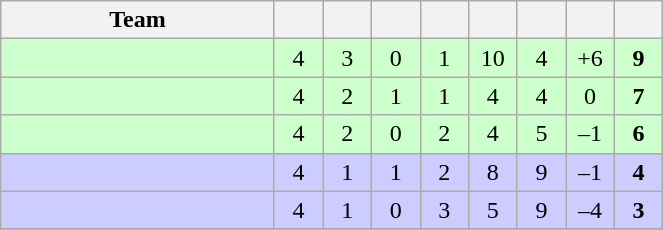<table class="wikitable" style="text-align:center;">
<tr>
<th width=175>Team</th>
<th width="25"></th>
<th width="25"></th>
<th width="25"></th>
<th width="25"></th>
<th width="25"></th>
<th width="25"></th>
<th width="25"></th>
<th width="25"></th>
</tr>
<tr bgcolor=CCFFCC>
<td align=left></td>
<td>4</td>
<td>3</td>
<td>0</td>
<td>1</td>
<td>10</td>
<td>4</td>
<td>+6</td>
<td><strong>9</strong></td>
</tr>
<tr bgcolor=CCFFCC>
<td align=left></td>
<td>4</td>
<td>2</td>
<td>1</td>
<td>1</td>
<td>4</td>
<td>4</td>
<td>0</td>
<td><strong>7</strong></td>
</tr>
<tr bgcolor=CCFFCC>
<td align=left></td>
<td>4</td>
<td>2</td>
<td>0</td>
<td>2</td>
<td>4</td>
<td>5</td>
<td>–1</td>
<td><strong>6</strong></td>
</tr>
<tr bgcolor=CCCCFF>
<td align=left></td>
<td>4</td>
<td>1</td>
<td>1</td>
<td>2</td>
<td>8</td>
<td>9</td>
<td>–1</td>
<td><strong>4</strong></td>
</tr>
<tr bgcolor=CCCCFF>
<td align=left></td>
<td>4</td>
<td>1</td>
<td>0</td>
<td>3</td>
<td>5</td>
<td>9</td>
<td>–4</td>
<td><strong>3</strong></td>
</tr>
<tr>
</tr>
</table>
